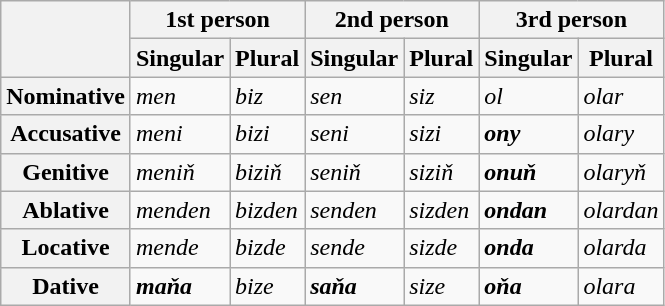<table class="wikitable">
<tr>
<th rowspan=2></th>
<th colspan=2>1st person</th>
<th colspan=2>2nd person</th>
<th colspan=2>3rd person</th>
</tr>
<tr>
<th>Singular</th>
<th>Plural</th>
<th>Singular</th>
<th>Plural</th>
<th>Singular</th>
<th>Plural</th>
</tr>
<tr>
<th>Nominative</th>
<td><em>men</em></td>
<td><em>biz</em></td>
<td><em>sen</em></td>
<td><em>siz</em></td>
<td><em>ol</em></td>
<td><em>olar</em></td>
</tr>
<tr>
<th>Accusative</th>
<td><em>meni</em></td>
<td><em>bizi</em></td>
<td><em>seni</em></td>
<td><em>sizi</em></td>
<td><strong><em>ony</em></strong></td>
<td><em>olary</em></td>
</tr>
<tr>
<th>Genitive</th>
<td><em>meniň</em></td>
<td><em>biziň</em></td>
<td><em>seniň</em></td>
<td><em>siziň</em></td>
<td><strong><em>onuň</em></strong></td>
<td><em>olaryň</em></td>
</tr>
<tr>
<th>Ablative</th>
<td><em>menden</em></td>
<td><em>bizden</em></td>
<td><em>senden</em></td>
<td><em>sizden</em></td>
<td><strong><em>ondan</em></strong></td>
<td><em>olardan</em></td>
</tr>
<tr>
<th>Locative</th>
<td><em>mende</em></td>
<td><em>bizde</em></td>
<td><em>sende</em></td>
<td><em>sizde</em></td>
<td><strong><em>onda</em></strong></td>
<td><em>olarda</em></td>
</tr>
<tr>
<th>Dative</th>
<td><strong><em>maňa</em></strong></td>
<td><em>bize</em></td>
<td><strong><em>saňa</em></strong></td>
<td><em>size</em></td>
<td><strong><em>oňa</em></strong></td>
<td><em>olara</em></td>
</tr>
</table>
